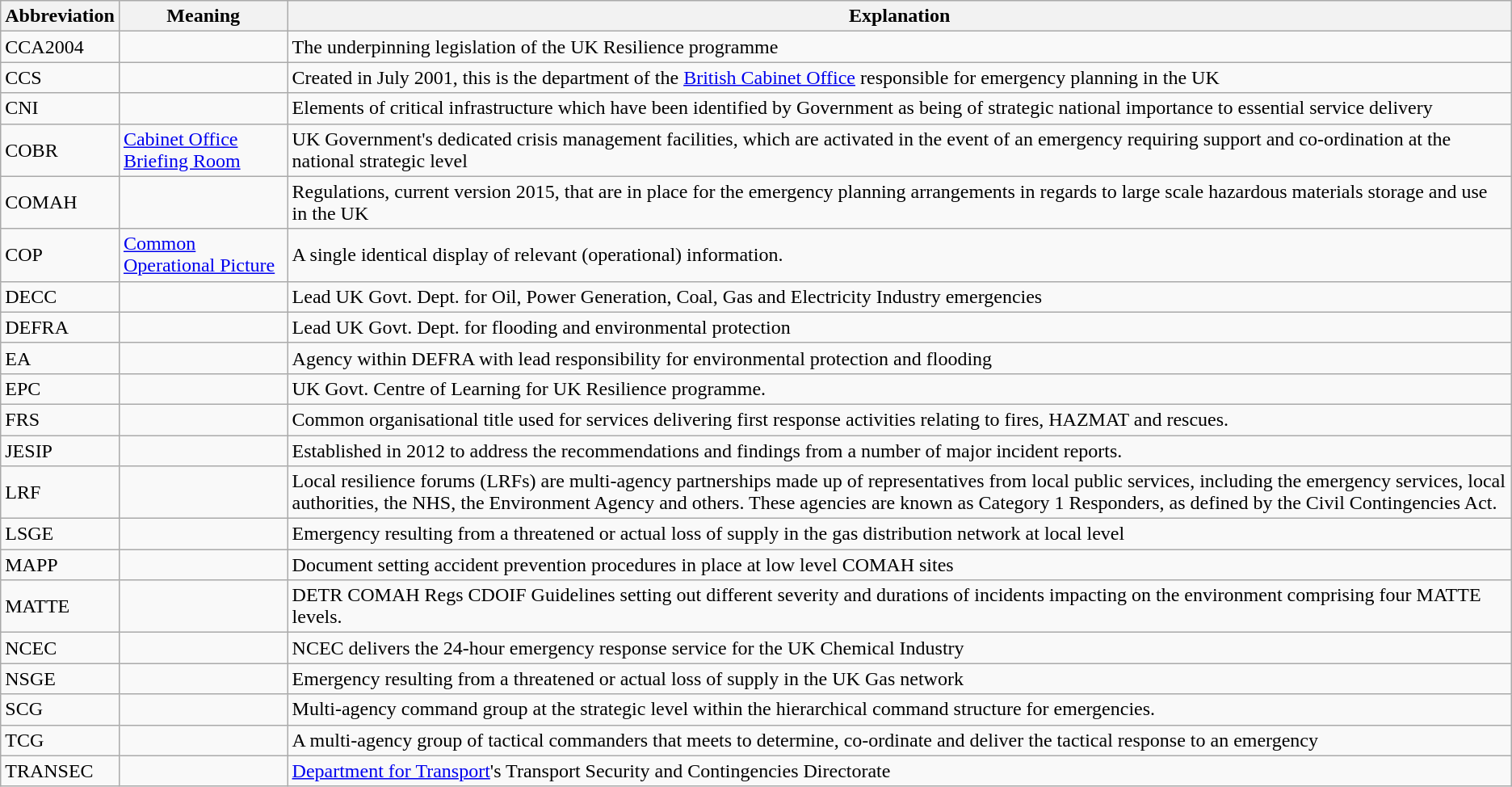<table class="wikitable">
<tr>
<th>Abbreviation</th>
<th>Meaning</th>
<th>Explanation</th>
</tr>
<tr>
<td>CCA2004</td>
<td></td>
<td>The underpinning legislation of the UK Resilience programme</td>
</tr>
<tr>
<td>CCS</td>
<td></td>
<td>Created in July 2001, this is the department of the <a href='#'>British Cabinet Office</a> responsible for emergency planning in the UK</td>
</tr>
<tr>
<td>CNI</td>
<td></td>
<td>Elements of critical infrastructure which have been identified by Government as being of strategic national importance to essential service delivery</td>
</tr>
<tr>
<td>COBR</td>
<td><a href='#'>Cabinet Office Briefing Room</a></td>
<td>UK Government's dedicated crisis management facilities, which are activated in the event of an emergency requiring support and co-ordination at the national strategic level</td>
</tr>
<tr>
<td>COMAH</td>
<td></td>
<td>Regulations, current version 2015, that are in place for the emergency planning arrangements in regards to large scale hazardous materials storage and use in the UK</td>
</tr>
<tr>
<td>COP</td>
<td><a href='#'>Common Operational Picture</a></td>
<td>A single identical display of relevant (operational) information.</td>
</tr>
<tr>
<td>DECC</td>
<td></td>
<td>Lead UK Govt. Dept. for Oil, Power Generation, Coal, Gas and Electricity Industry emergencies</td>
</tr>
<tr>
<td>DEFRA</td>
<td></td>
<td>Lead UK Govt. Dept. for flooding and environmental protection</td>
</tr>
<tr>
<td>EA</td>
<td></td>
<td>Agency within DEFRA with lead responsibility for environmental protection and flooding</td>
</tr>
<tr>
<td>EPC</td>
<td></td>
<td>UK Govt. Centre of Learning for UK Resilience programme.</td>
</tr>
<tr>
<td>FRS</td>
<td></td>
<td>Common organisational title used for services delivering first response activities relating to fires, HAZMAT and rescues.</td>
</tr>
<tr>
<td>JESIP</td>
<td></td>
<td>Established in 2012 to address the recommendations and findings from a number of major incident reports.</td>
</tr>
<tr>
<td>LRF</td>
<td></td>
<td>Local resilience forums (LRFs) are multi-agency partnerships made up of representatives from local public services, including the emergency services, local authorities, the NHS, the Environment Agency and others. These agencies are known as Category 1 Responders, as defined by the Civil Contingencies Act.</td>
</tr>
<tr>
<td>LSGE</td>
<td></td>
<td>Emergency resulting from a threatened or actual loss of supply in the gas distribution network at local level</td>
</tr>
<tr>
<td>MAPP</td>
<td></td>
<td>Document setting accident prevention procedures in place at low level COMAH sites</td>
</tr>
<tr>
<td>MATTE</td>
<td></td>
<td>DETR COMAH Regs CDOIF Guidelines setting out different severity and durations of incidents impacting on the environment comprising four MATTE levels.</td>
</tr>
<tr>
<td>NCEC</td>
<td></td>
<td>NCEC delivers the 24-hour emergency response service for the UK Chemical Industry</td>
</tr>
<tr>
<td>NSGE</td>
<td></td>
<td>Emergency resulting from a threatened or actual loss of supply in the UK Gas network</td>
</tr>
<tr>
<td>SCG</td>
<td></td>
<td>Multi-agency command group at the strategic level within the hierarchical command structure for emergencies.</td>
</tr>
<tr>
<td>TCG</td>
<td></td>
<td>A multi-agency group of tactical commanders that meets to determine, co-ordinate and deliver the tactical response to an emergency</td>
</tr>
<tr>
<td>TRANSEC</td>
<td></td>
<td><a href='#'>Department for Transport</a>'s Transport Security and Contingencies Directorate</td>
</tr>
</table>
